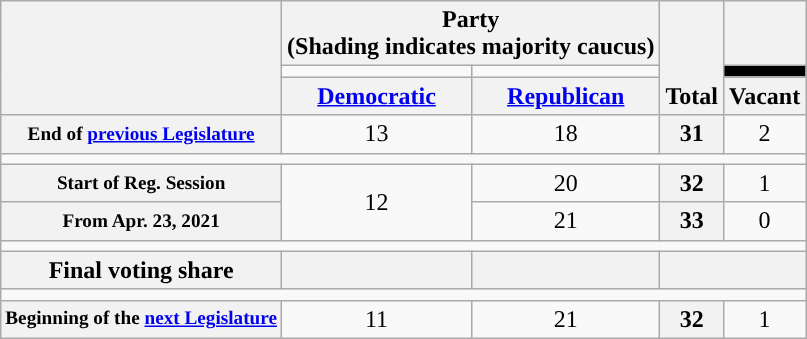<table class=wikitable style="text-align:center">
<tr style="vertical-align:bottom;">
<th rowspan=3></th>
<th colspan=2>Party <div>(Shading indicates majority caucus)</div></th>
<th rowspan=3>Total</th>
<th></th>
</tr>
<tr style="height:5px">
<td style="background-color:"></td>
<td style="background-color:"></td>
<td style="background-color:black"></td>
</tr>
<tr>
<th><a href='#'>Democratic</a></th>
<th><a href='#'>Republican</a></th>
<th>Vacant</th>
</tr>
<tr>
<th nowrap style="font-size:80%">End of <a href='#'>previous Legislature</a></th>
<td>13</td>
<td>18</td>
<th>31</th>
<td>2</td>
</tr>
<tr>
<td colspan=5></td>
</tr>
<tr>
<th nowrap style="font-size:80%">Start of Reg. Session </th>
<td rowspan="2">12</td>
<td>20</td>
<th>32</th>
<td>1</td>
</tr>
<tr>
<th nowrap style="font-size:80%">From Apr. 23, 2021</th>
<td>21</td>
<th>33</th>
<td>0</td>
</tr>
<tr>
<td colspan=5></td>
</tr>
<tr>
<th>Final voting share</th>
<th></th>
<th></th>
<th colspan=2></th>
</tr>
<tr>
<td colspan=5></td>
</tr>
<tr>
<th style="white-space:nowrap; font-size:80%;">Beginning of the <a href='#'>next Legislature</a></th>
<td>11</td>
<td>21</td>
<th>32</th>
<td>1</td>
</tr>
</table>
